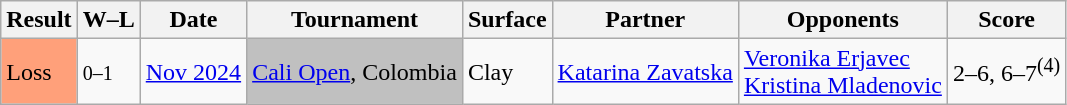<table class="sortable wikitable">
<tr>
<th>Result</th>
<th class="unsortable">W–L</th>
<th>Date</th>
<th>Tournament</th>
<th>Surface</th>
<th>Partner</th>
<th>Opponents</th>
<th class="unsortable">Score</th>
</tr>
<tr>
<td style="background:#ffa07a;">Loss</td>
<td><small>0–1</small></td>
<td><a href='#'>Nov 2024</a></td>
<td style="background:silver;"><a href='#'>Cali Open</a>, Colombia</td>
<td>Clay</td>
<td> <a href='#'>Katarina Zavatska</a></td>
<td> <a href='#'>Veronika Erjavec</a> <br>  <a href='#'>Kristina Mladenovic</a></td>
<td>2–6, 6–7<sup>(4)</sup></td>
</tr>
</table>
